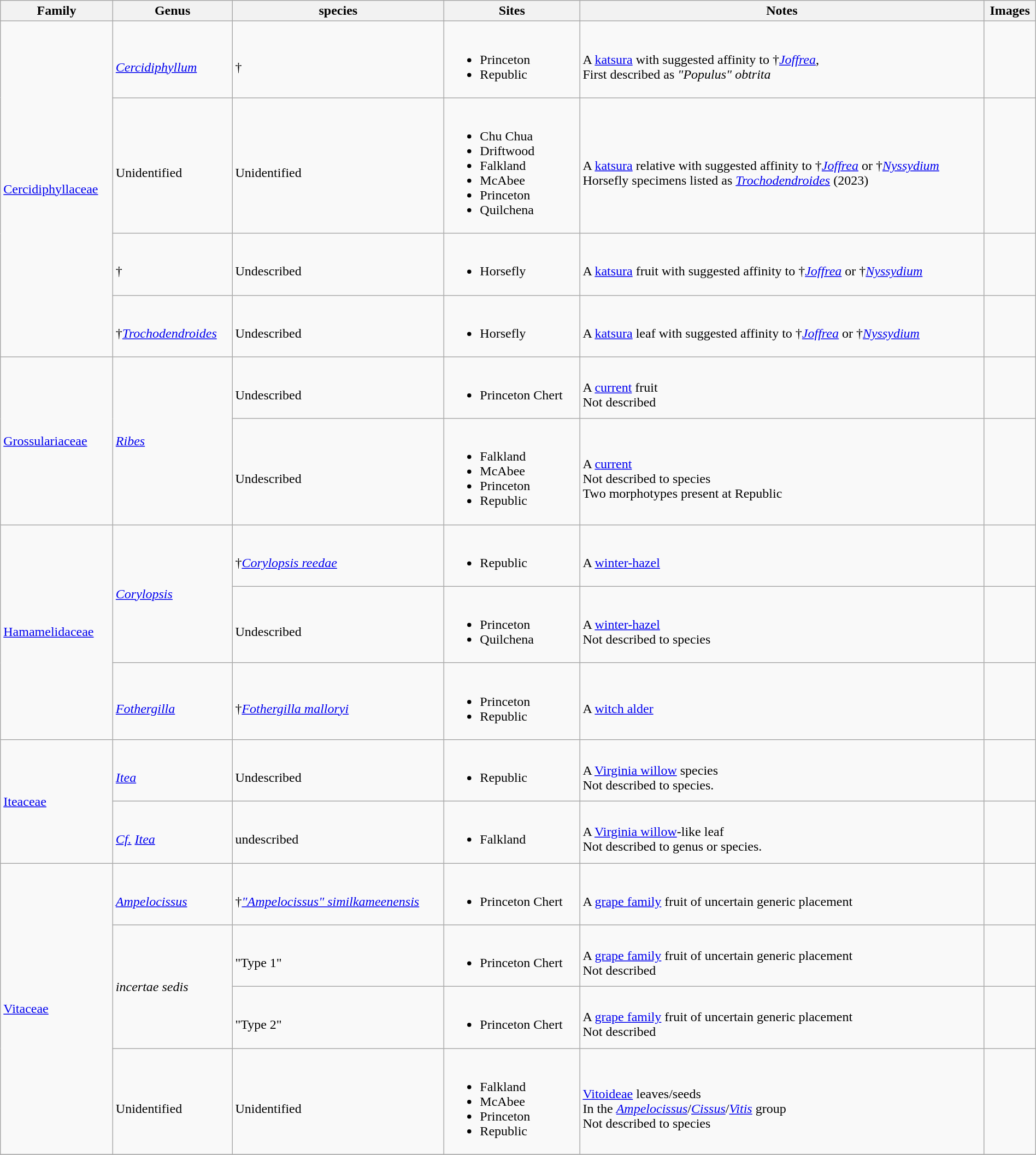<table class="wikitable sortable"  style="margin:auto; width:100%;">
<tr>
<th>Family</th>
<th>Genus</th>
<th>species</th>
<th>Sites</th>
<th>Notes</th>
<th>Images</th>
</tr>
<tr>
<td rowspan=4><a href='#'>Cercidiphyllaceae</a></td>
<td><br><em><a href='#'>Cercidiphyllum</a></em></td>
<td><br>†</td>
<td><br><ul><li>Princeton</li><li>Republic</li></ul></td>
<td><br>A <a href='#'>katsura</a> with suggested affinity to †<em><a href='#'>Joffrea</a></em>,<br> First described as <em>"Populus" obtrita</em></td>
<td><br></td>
</tr>
<tr>
<td><br>Unidentified</td>
<td><br>Unidentified</td>
<td><br><ul><li>Chu Chua</li><li>Driftwood</li><li>Falkland</li><li>McAbee</li><li>Princeton</li><li>Quilchena</li></ul></td>
<td><br>A <a href='#'>katsura</a> relative with suggested affinity to †<em><a href='#'>Joffrea</a></em> or †<em><a href='#'>Nyssydium</a></em><br> Horsefly specimens listed as <em><a href='#'>Trochodendroides</a></em> (2023)</td>
<td><br></td>
</tr>
<tr>
<td><br>†</td>
<td><br>Undescribed</td>
<td><br><ul><li>Horsefly</li></ul></td>
<td><br>A <a href='#'>katsura</a> fruit with suggested affinity to †<em><a href='#'>Joffrea</a></em> or †<em><a href='#'>Nyssydium</a></em></td>
<td></td>
</tr>
<tr>
<td><br>†<em><a href='#'>Trochodendroides</a></em></td>
<td><br>Undescribed</td>
<td><br><ul><li>Horsefly</li></ul></td>
<td><br>A <a href='#'>katsura</a> leaf with suggested affinity to †<em><a href='#'>Joffrea</a></em> or †<em><a href='#'>Nyssydium</a></em></td>
<td></td>
</tr>
<tr>
<td rowspan=2><a href='#'>Grossulariaceae</a></td>
<td rowspan=2><em><a href='#'>Ribes</a></em></td>
<td><br>Undescribed</td>
<td><br><ul><li>Princeton Chert</li></ul></td>
<td><br>A <a href='#'>current</a> fruit<br>Not described</td>
<td></td>
</tr>
<tr>
<td><br>Undescribed</td>
<td><br><ul><li>Falkland</li><li>McAbee</li><li>Princeton</li><li>Republic</li></ul></td>
<td><br>A <a href='#'>current</a><br>Not described to species<br>Two morphotypes present at Republic</td>
<td></td>
</tr>
<tr>
<td rowspan=3><a href='#'>Hamamelidaceae</a></td>
<td rowspan=2><em><a href='#'>Corylopsis</a></em></td>
<td><br>†<em><a href='#'>Corylopsis reedae</a></em></td>
<td><br><ul><li>Republic</li></ul></td>
<td><br>A <a href='#'>winter-hazel</a></td>
<td><br></td>
</tr>
<tr>
<td><br>Undescribed</td>
<td><br><ul><li>Princeton</li><li>Quilchena</li></ul></td>
<td><br>A <a href='#'>winter-hazel</a><br>Not described to species</td>
<td></td>
</tr>
<tr>
<td><br><em><a href='#'>Fothergilla</a></em></td>
<td><br>†<em><a href='#'>Fothergilla malloryi</a></em></td>
<td><br><ul><li>Princeton</li><li>Republic</li></ul></td>
<td><br>A <a href='#'>witch alder</a></td>
<td><br></td>
</tr>
<tr>
<td rowspan=2><a href='#'>Iteaceae</a></td>
<td><br><em><a href='#'>Itea</a></em></td>
<td><br>Undescribed</td>
<td><br><ul><li>Republic</li></ul></td>
<td><br>A <a href='#'>Virginia willow</a> species<br>Not described to species.</td>
<td></td>
</tr>
<tr>
<td><br><em><a href='#'>Cf.</a></em> <em><a href='#'>Itea</a></em></td>
<td><br>undescribed</td>
<td><br><ul><li>Falkland</li></ul></td>
<td><br>A <a href='#'>Virginia willow</a>-like leaf<br>Not described to genus or species.</td>
<td></td>
</tr>
<tr>
<td rowspan=4><a href='#'>Vitaceae</a></td>
<td><br><em><a href='#'>Ampelocissus</a></em></td>
<td><br>†<em><a href='#'>"Ampelocissus" similkameenensis</a></em></td>
<td><br><ul><li>Princeton Chert</li></ul></td>
<td><br>A <a href='#'>grape family</a> fruit of uncertain generic placement</td>
<td></td>
</tr>
<tr>
<td rowspan=2><em>incertae sedis</em></td>
<td><br>"Type 1"</td>
<td><br><ul><li>Princeton Chert</li></ul></td>
<td><br>A <a href='#'>grape family</a> fruit of uncertain generic placement<br>
Not described</td>
<td></td>
</tr>
<tr>
<td><br>"Type 2"</td>
<td><br><ul><li>Princeton Chert</li></ul></td>
<td><br>A <a href='#'>grape family</a> fruit of uncertain generic placement<br>
Not described</td>
<td></td>
</tr>
<tr>
<td><br>Unidentified</td>
<td><br>Unidentified</td>
<td><br><ul><li>Falkland</li><li>McAbee</li><li>Princeton</li><li>Republic</li></ul></td>
<td><br><a href='#'>Vitoideae</a> leaves/seeds<br>In the <em><a href='#'>Ampelocissus</a></em>/<em><a href='#'>Cissus</a></em>/<em><a href='#'>Vitis</a></em> group<br>Not described to species</td>
<td></td>
</tr>
<tr>
</tr>
</table>
